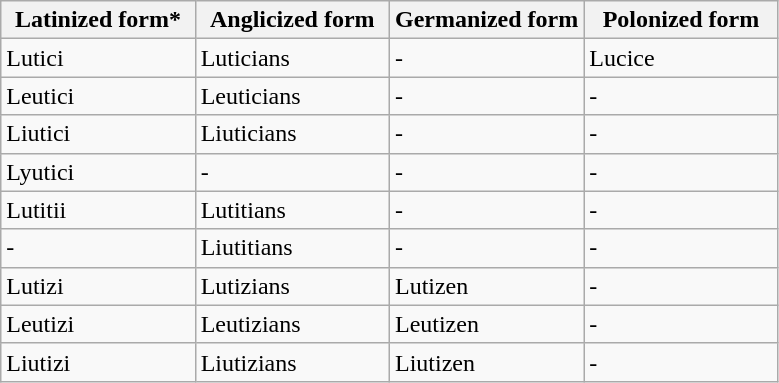<table class="wikitable">
<tr>
<th style="width: 25%">Latinized form*</th>
<th style="width:25%">Anglicized form</th>
<th style="width:25%">Germanized form</th>
<th style="width:25%">Polonized form</th>
</tr>
<tr>
<td>Lutici</td>
<td>Luticians</td>
<td>-</td>
<td>Lucice</td>
</tr>
<tr>
<td>Leutici</td>
<td>Leuticians</td>
<td>-</td>
<td>-</td>
</tr>
<tr>
<td>Liutici</td>
<td>Liuticians</td>
<td>-</td>
<td>-</td>
</tr>
<tr>
<td>Lyutici</td>
<td>-</td>
<td>-</td>
<td>-</td>
</tr>
<tr>
<td>Lutitii</td>
<td>Lutitians</td>
<td>-</td>
<td>-</td>
</tr>
<tr>
<td>-</td>
<td>Liutitians</td>
<td>-</td>
<td>-</td>
</tr>
<tr>
<td>Lutizi</td>
<td>Lutizians</td>
<td>Lutizen</td>
<td>-</td>
</tr>
<tr>
<td>Leutizi</td>
<td>Leutizians</td>
<td>Leutizen</td>
<td>-</td>
</tr>
<tr>
<td>Liutizi</td>
<td>Liutizians</td>
<td>Liutizen</td>
<td>-</td>
</tr>
</table>
